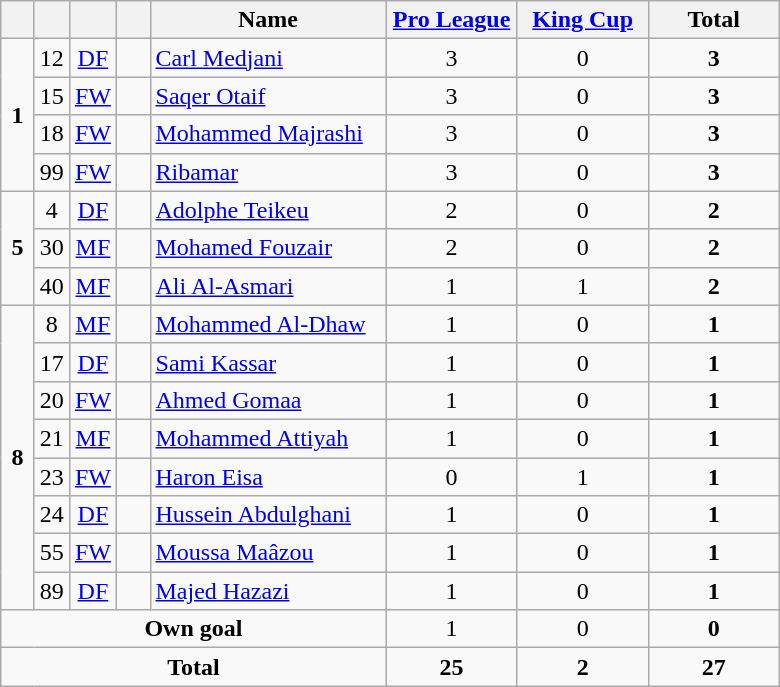<table class="wikitable" style="text-align:center">
<tr>
<th width=15></th>
<th width=15></th>
<th width=15></th>
<th width=15></th>
<th width=150>Name</th>
<th width=80><a href='#'>Pro League</a></th>
<th width=80><a href='#'>King Cup</a></th>
<th width=80>Total</th>
</tr>
<tr>
<td rowspan=4><strong>1</strong></td>
<td>12</td>
<td><a href='#'>DF</a></td>
<td></td>
<td align=left><a href='#'>Carl Medjani</a></td>
<td>3</td>
<td>0</td>
<td><strong>3</strong></td>
</tr>
<tr>
<td>15</td>
<td><a href='#'>FW</a></td>
<td></td>
<td align=left><a href='#'>Saqer Otaif</a></td>
<td>3</td>
<td>0</td>
<td><strong>3</strong></td>
</tr>
<tr>
<td>18</td>
<td><a href='#'>FW</a></td>
<td></td>
<td align=left><a href='#'>Mohammed Majrashi</a></td>
<td>3</td>
<td>0</td>
<td><strong>3</strong></td>
</tr>
<tr>
<td>99</td>
<td><a href='#'>FW</a></td>
<td></td>
<td align=left><a href='#'>Ribamar</a></td>
<td>3</td>
<td>0</td>
<td><strong>3</strong></td>
</tr>
<tr>
<td rowspan=3><strong>5</strong></td>
<td>4</td>
<td><a href='#'>DF</a></td>
<td></td>
<td align=left><a href='#'>Adolphe Teikeu</a></td>
<td>2</td>
<td>0</td>
<td><strong>2</strong></td>
</tr>
<tr>
<td>30</td>
<td><a href='#'>MF</a></td>
<td></td>
<td align=left><a href='#'>Mohamed Fouzair</a></td>
<td>2</td>
<td>0</td>
<td><strong>2</strong></td>
</tr>
<tr>
<td>40</td>
<td><a href='#'>MF</a></td>
<td></td>
<td align=left><a href='#'>Ali Al-Asmari</a></td>
<td>1</td>
<td>1</td>
<td><strong>2</strong></td>
</tr>
<tr>
<td rowspan=8><strong>8</strong></td>
<td>8</td>
<td><a href='#'>MF</a></td>
<td></td>
<td align=left><a href='#'>Mohammed Al-Dhaw</a></td>
<td>1</td>
<td>0</td>
<td><strong>1</strong></td>
</tr>
<tr>
<td>17</td>
<td><a href='#'>DF</a></td>
<td></td>
<td align=left><a href='#'>Sami Kassar</a></td>
<td>1</td>
<td>0</td>
<td><strong>1</strong></td>
</tr>
<tr>
<td>20</td>
<td><a href='#'>FW</a></td>
<td></td>
<td align=left><a href='#'>Ahmed Gomaa</a></td>
<td>1</td>
<td>0</td>
<td><strong>1</strong></td>
</tr>
<tr>
<td>21</td>
<td><a href='#'>MF</a></td>
<td></td>
<td align=left><a href='#'>Mohammed Attiyah</a></td>
<td>1</td>
<td>0</td>
<td><strong>1</strong></td>
</tr>
<tr>
<td>23</td>
<td><a href='#'>FW</a></td>
<td></td>
<td align=left><a href='#'>Haron Eisa</a></td>
<td>0</td>
<td>1</td>
<td><strong>1</strong></td>
</tr>
<tr>
<td>24</td>
<td><a href='#'>DF</a></td>
<td></td>
<td align=left><a href='#'>Hussein Abdulghani</a></td>
<td>1</td>
<td>0</td>
<td><strong>1</strong></td>
</tr>
<tr>
<td>55</td>
<td><a href='#'>FW</a></td>
<td></td>
<td align=left><a href='#'>Moussa Maâzou</a></td>
<td>1</td>
<td>0</td>
<td><strong>1</strong></td>
</tr>
<tr>
<td>89</td>
<td><a href='#'>DF</a></td>
<td></td>
<td align=left><a href='#'>Majed Hazazi</a></td>
<td>1</td>
<td>0</td>
<td><strong>1</strong></td>
</tr>
<tr>
<td colspan=5><strong>Own goal</strong></td>
<td>1</td>
<td>0</td>
<td><strong>0</strong></td>
</tr>
<tr>
<td colspan=5><strong>Total</strong></td>
<td><strong>25</strong></td>
<td><strong>2</strong></td>
<td><strong>27</strong></td>
</tr>
</table>
